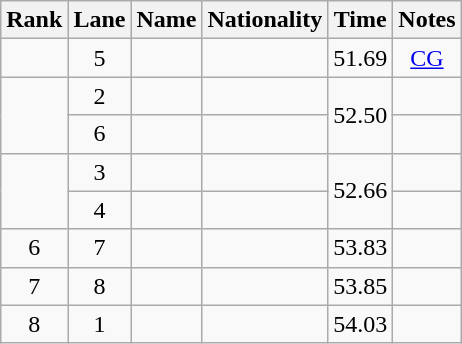<table class="wikitable sortable" style="text-align:center">
<tr>
<th>Rank</th>
<th>Lane</th>
<th>Name</th>
<th>Nationality</th>
<th>Time</th>
<th>Notes</th>
</tr>
<tr>
<td></td>
<td>5</td>
<td align=left></td>
<td align=left></td>
<td>51.69</td>
<td><a href='#'>CG</a></td>
</tr>
<tr>
<td rowspan="2"></td>
<td>2</td>
<td align=left></td>
<td align=left></td>
<td rowspan="2">52.50</td>
<td></td>
</tr>
<tr>
<td>6</td>
<td align=left></td>
<td align=left></td>
<td></td>
</tr>
<tr>
<td rowspan="2"></td>
<td>3</td>
<td align=left></td>
<td align=left></td>
<td rowspan="2">52.66</td>
<td></td>
</tr>
<tr>
<td>4</td>
<td align=left></td>
<td align=left></td>
<td></td>
</tr>
<tr>
<td>6</td>
<td>7</td>
<td align=left></td>
<td align=left></td>
<td>53.83</td>
<td></td>
</tr>
<tr>
<td>7</td>
<td>8</td>
<td align=left></td>
<td align=left></td>
<td>53.85</td>
<td></td>
</tr>
<tr>
<td>8</td>
<td>1</td>
<td align=left></td>
<td align=left></td>
<td>54.03</td>
<td></td>
</tr>
</table>
